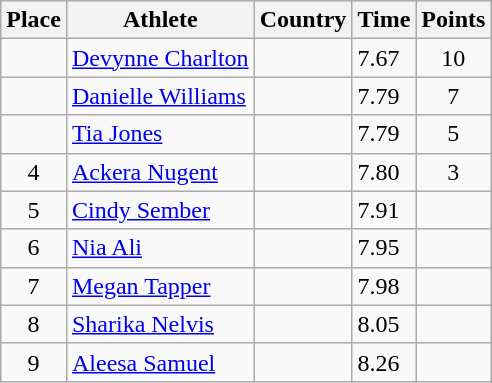<table class="wikitable">
<tr>
<th>Place</th>
<th>Athlete</th>
<th>Country</th>
<th>Time</th>
<th>Points</th>
</tr>
<tr>
<td align=center></td>
<td><a href='#'>Devynne Charlton</a></td>
<td></td>
<td>7.67 <strong></strong></td>
<td align=center>10</td>
</tr>
<tr>
<td align=center></td>
<td><a href='#'>Danielle Williams</a></td>
<td></td>
<td>7.79</td>
<td align=center>7</td>
</tr>
<tr>
<td align=center></td>
<td><a href='#'>Tia Jones</a></td>
<td></td>
<td>7.79</td>
<td align=center>5</td>
</tr>
<tr>
<td align=center>4</td>
<td><a href='#'>Ackera Nugent</a></td>
<td></td>
<td>7.80</td>
<td align=center>3</td>
</tr>
<tr>
<td align=center>5</td>
<td><a href='#'>Cindy Sember</a></td>
<td></td>
<td>7.91</td>
<td align=center></td>
</tr>
<tr>
<td align=center>6</td>
<td><a href='#'>Nia Ali</a></td>
<td></td>
<td>7.95</td>
<td align=center></td>
</tr>
<tr>
<td align=center>7</td>
<td><a href='#'>Megan Tapper</a></td>
<td></td>
<td>7.98</td>
<td align=center></td>
</tr>
<tr>
<td align=center>8</td>
<td><a href='#'>Sharika Nelvis</a></td>
<td></td>
<td>8.05</td>
<td align=center></td>
</tr>
<tr>
<td align=center>9</td>
<td><a href='#'>Aleesa Samuel</a></td>
<td></td>
<td>8.26</td>
<td align=center></td>
</tr>
</table>
